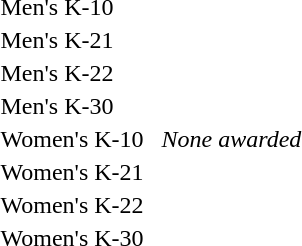<table>
<tr>
<td rowspan=2>Men's K-10</td>
<td rowspan=2></td>
<td rowspan=2></td>
<td></td>
</tr>
<tr>
<td></td>
</tr>
<tr>
<td rowspan=2>Men's K-21</td>
<td rowspan=2></td>
<td rowspan=2></td>
<td></td>
</tr>
<tr>
<td></td>
</tr>
<tr>
<td rowspan=2>Men's K-22</td>
<td rowspan=2></td>
<td rowspan=2></td>
<td></td>
</tr>
<tr>
<td></td>
</tr>
<tr>
<td rowspan=2>Men's K-30</td>
<td rowspan=2></td>
<td rowspan=2></td>
<td></td>
</tr>
<tr>
<td></td>
</tr>
<tr>
<td>Women's K-10</td>
<td></td>
<td></td>
<td><em>None awarded</em></td>
</tr>
<tr>
<td>Women's K-21</td>
<td></td>
<td></td>
<td></td>
</tr>
<tr>
<td rowspan=2>Women's K-22</td>
<td rowspan=2></td>
<td rowspan=2></td>
<td></td>
</tr>
<tr>
<td></td>
</tr>
<tr>
<td>Women's K-30</td>
<td></td>
<td></td>
<td></td>
</tr>
</table>
